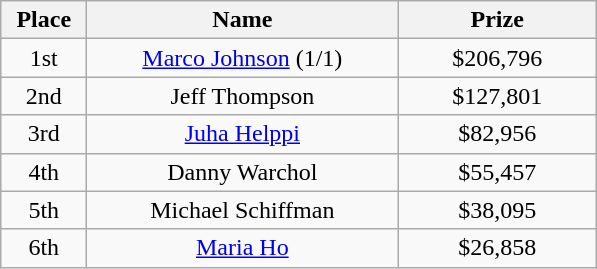<table class="wikitable">
<tr>
<th width="50">Place</th>
<th width="200">Name</th>
<th width="125">Prize</th>
</tr>
<tr>
<td align = "center">1st</td>
<td align = "center"><a href='#'>Marco Johnson</a> (1/1)</td>
<td align = "center">$206,796</td>
</tr>
<tr>
<td align = "center">2nd</td>
<td align = "center">Jeff Thompson</td>
<td align = "center">$127,801</td>
</tr>
<tr>
<td align = "center">3rd</td>
<td align = "center"><a href='#'>Juha Helppi</a></td>
<td align = "center">$82,956</td>
</tr>
<tr>
<td align = "center">4th</td>
<td align = "center">Danny Warchol</td>
<td align = "center">$55,457</td>
</tr>
<tr>
<td align = "center">5th</td>
<td align = "center">Michael Schiffman</td>
<td align = "center">$38,095</td>
</tr>
<tr>
<td align = "center">6th</td>
<td align = "center"><a href='#'>Maria Ho</a></td>
<td align = "center">$26,858</td>
</tr>
</table>
